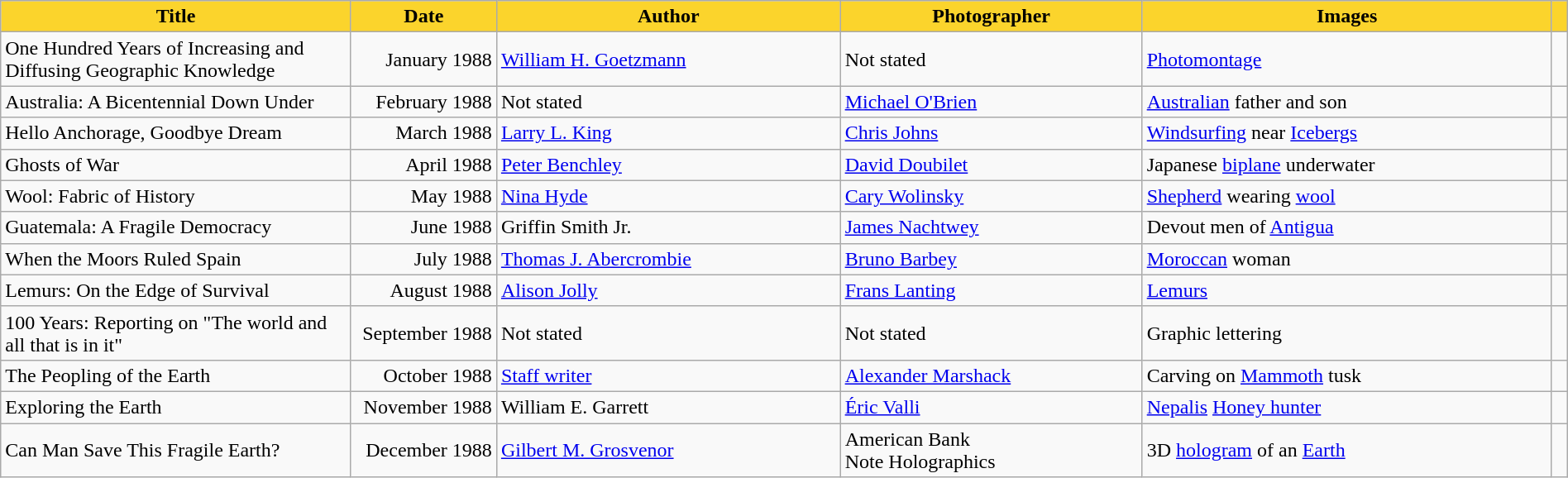<table class="wikitable" style="width:100%">
<tr>
<th scope="col" style="background-color:#fbd42c;" width=275px>Title</th>
<th scope="col" style="background-color:#fbd42c;" width=110>Date</th>
<th scope="col" style="background-color:#fbd42c;">Author</th>
<th scope="col" style="background-color:#fbd42c;">Photographer</th>
<th scope="col" style="background-color:#fbd42c;">Images</th>
<th scope="col" ! style="background-color:#fbd42c;"></th>
</tr>
<tr>
<td scope="row">One Hundred Years of Increasing and Diffusing Geographic Knowledge</td>
<td style="text-align:right;">January 1988</td>
<td><a href='#'>William H. Goetzmann</a></td>
<td>Not stated</td>
<td><a href='#'>Photomontage</a></td>
<td></td>
</tr>
<tr>
<td scope="row">Australia: A Bicentennial Down Under</td>
<td style="text-align:right;">February 1988</td>
<td>Not stated</td>
<td><a href='#'>Michael O'Brien</a></td>
<td><a href='#'>Australian</a> father and son</td>
<td></td>
</tr>
<tr>
<td scope="row">Hello Anchorage, Goodbye Dream</td>
<td style="text-align:right;">March 1988</td>
<td><a href='#'>Larry L. King</a></td>
<td><a href='#'>Chris Johns</a></td>
<td><a href='#'>Windsurfing</a> near <a href='#'>Icebergs</a></td>
<td></td>
</tr>
<tr>
<td scope="row">Ghosts of War</td>
<td style="text-align:right;">April 1988</td>
<td><a href='#'>Peter Benchley</a></td>
<td><a href='#'>David Doubilet</a></td>
<td>Japanese <a href='#'>biplane</a> underwater</td>
<td></td>
</tr>
<tr>
<td scope="row">Wool: Fabric of History</td>
<td style="text-align:right;">May 1988</td>
<td><a href='#'>Nina Hyde</a></td>
<td><a href='#'>Cary Wolinsky</a></td>
<td><a href='#'>Shepherd</a> wearing <a href='#'>wool</a></td>
<td></td>
</tr>
<tr>
<td scope="row">Guatemala: A Fragile Democracy</td>
<td style="text-align:right;">June 1988</td>
<td>Griffin Smith Jr.</td>
<td><a href='#'>James Nachtwey</a></td>
<td>Devout men of <a href='#'>Antigua</a></td>
<td></td>
</tr>
<tr>
<td scope="row">When the Moors Ruled Spain</td>
<td style="text-align:right;">July 1988</td>
<td><a href='#'>Thomas J. Abercrombie</a></td>
<td><a href='#'>Bruno Barbey</a></td>
<td><a href='#'>Moroccan</a> woman</td>
<td></td>
</tr>
<tr>
<td scope="row">Lemurs: On the Edge of Survival</td>
<td style="text-align:right;">August 1988</td>
<td><a href='#'>Alison Jolly</a></td>
<td><a href='#'>Frans Lanting</a></td>
<td><a href='#'>Lemurs</a></td>
<td></td>
</tr>
<tr>
<td scope="row">100 Years: Reporting on "The world and all that is in it"</td>
<td style="text-align:right;">September 1988</td>
<td>Not stated</td>
<td>Not stated</td>
<td>Graphic lettering</td>
<td></td>
</tr>
<tr>
<td scope="row">The Peopling of the Earth</td>
<td style="text-align:right;">October 1988</td>
<td><a href='#'>Staff writer</a></td>
<td><a href='#'>Alexander Marshack</a></td>
<td>Carving on <a href='#'>Mammoth</a> tusk</td>
<td></td>
</tr>
<tr>
<td scope="row">Exploring the Earth</td>
<td style="text-align:right;">November 1988</td>
<td>William E. Garrett</td>
<td><a href='#'>Éric Valli</a></td>
<td><a href='#'>Nepalis</a> <a href='#'>Honey hunter</a></td>
<td></td>
</tr>
<tr>
<td scope="row">Can Man Save This Fragile Earth?</td>
<td style="text-align:right;">December 1988</td>
<td><a href='#'>Gilbert M. Grosvenor</a></td>
<td>American Bank <br>Note Holographics</td>
<td>3D <a href='#'>hologram</a> of an <a href='#'>Earth</a></td>
<td></td>
</tr>
</table>
